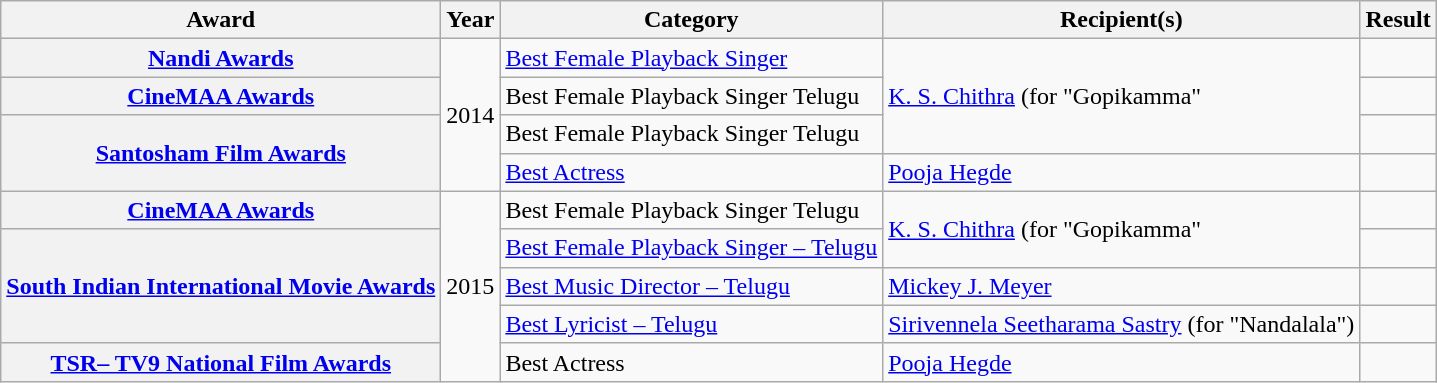<table class="wikitable plainrowheaders sortable">
<tr>
<th scope="col">Award</th>
<th scope="col">Year</th>
<th scope="col">Category</th>
<th scope="col">Recipient(s)</th>
<th scope="col">Result</th>
</tr>
<tr>
<th scope="row"><a href='#'>Nandi Awards</a></th>
<td rowspan="4">2014</td>
<td><a href='#'>Best Female Playback Singer</a></td>
<td rowspan="3"><a href='#'>K. S. Chithra</a> (for "Gopikamma"</td>
<td></td>
</tr>
<tr>
<th scope="row"><a href='#'>CineMAA Awards</a></th>
<td>Best Female Playback Singer Telugu</td>
<td></td>
</tr>
<tr>
<th scope="row" rowspan="2"><a href='#'>Santosham Film Awards</a></th>
<td>Best Female Playback Singer Telugu</td>
<td></td>
</tr>
<tr>
<td><a href='#'>Best Actress</a></td>
<td><a href='#'>Pooja Hegde</a></td>
<td></td>
</tr>
<tr>
<th scope="row"><a href='#'>CineMAA Awards</a></th>
<td rowspan="5">2015</td>
<td>Best Female Playback Singer Telugu</td>
<td rowspan="2"><a href='#'>K. S. Chithra</a> (for "Gopikamma"</td>
<td></td>
</tr>
<tr>
<th scope="row"; rowspan="3"><a href='#'>South Indian International Movie Awards</a></th>
<td><a href='#'>Best Female Playback Singer – Telugu</a></td>
<td></td>
</tr>
<tr>
<td><a href='#'>Best Music Director – Telugu</a></td>
<td><a href='#'>Mickey J. Meyer</a></td>
<td></td>
</tr>
<tr>
<td><a href='#'>Best Lyricist – Telugu</a></td>
<td><a href='#'>Sirivennela Seetharama Sastry</a> (for "Nandalala")</td>
<td></td>
</tr>
<tr>
<th scope="row"><a href='#'>TSR– TV9 National Film Awards</a></th>
<td>Best Actress</td>
<td><a href='#'>Pooja Hegde</a></td>
<td></td>
</tr>
</table>
